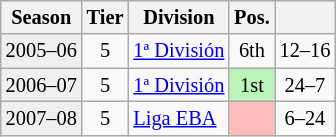<table class="wikitable" style="font-size:85%; text-align:center">
<tr>
<th>Season</th>
<th>Tier</th>
<th>Division</th>
<th>Pos.</th>
<th></th>
</tr>
<tr>
<td bgcolor=#efefef>2005–06</td>
<td>5</td>
<td align=left><a href='#'>1ª División</a></td>
<td>6th</td>
<td>12–16</td>
</tr>
<tr>
<td bgcolor=#efefef>2006–07</td>
<td>5</td>
<td align=left><a href='#'>1ª División</a></td>
<td bgcolor=#BBF3BB>1st</td>
<td>24–7</td>
</tr>
<tr>
<td bgcolor=#efefef>2007–08</td>
<td>5</td>
<td align=left><a href='#'>Liga EBA</a></td>
<td bgcolor=#FFBBBB></td>
<td>6–24</td>
</tr>
</table>
